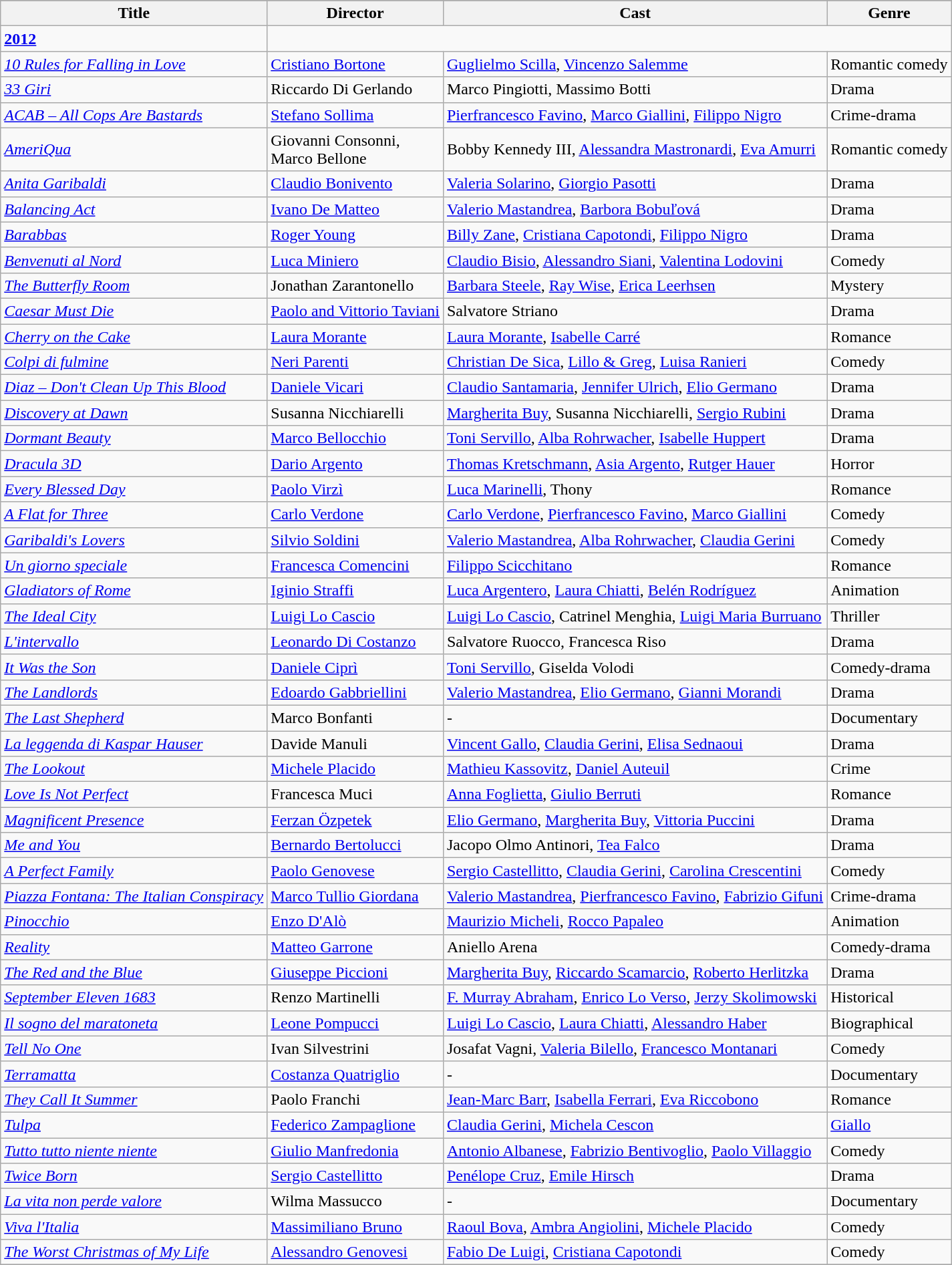<table class="wikitable">
<tr>
</tr>
<tr>
<th>Title</th>
<th>Director</th>
<th>Cast</th>
<th>Genre</th>
</tr>
<tr>
<td><strong><a href='#'>2012</a></strong></td>
</tr>
<tr>
<td><em><a href='#'>10 Rules for Falling in Love</a></em></td>
<td><a href='#'>Cristiano Bortone</a></td>
<td><a href='#'>Guglielmo Scilla</a>, <a href='#'>Vincenzo Salemme</a></td>
<td>Romantic comedy</td>
</tr>
<tr>
<td><em><a href='#'>33 Giri</a></em></td>
<td>Riccardo Di Gerlando</td>
<td>Marco Pingiotti, Massimo Botti</td>
<td>Drama</td>
</tr>
<tr>
<td><em><a href='#'>ACAB – All Cops Are Bastards</a></em></td>
<td><a href='#'>Stefano Sollima</a></td>
<td><a href='#'>Pierfrancesco Favino</a>, <a href='#'>Marco Giallini</a>, <a href='#'>Filippo Nigro</a></td>
<td>Crime-drama</td>
</tr>
<tr>
<td><em><a href='#'>AmeriQua</a></em></td>
<td>Giovanni Consonni,<br>Marco Bellone</td>
<td>Bobby Kennedy III, <a href='#'>Alessandra Mastronardi</a>, <a href='#'>Eva Amurri</a></td>
<td>Romantic comedy</td>
</tr>
<tr>
<td><em><a href='#'>Anita Garibaldi</a></em></td>
<td><a href='#'>Claudio Bonivento</a></td>
<td><a href='#'>Valeria Solarino</a>, <a href='#'>Giorgio Pasotti</a></td>
<td>Drama</td>
</tr>
<tr>
<td><em><a href='#'>Balancing Act</a></em></td>
<td><a href='#'>Ivano De Matteo</a></td>
<td><a href='#'>Valerio Mastandrea</a>, <a href='#'>Barbora Bobuľová</a></td>
<td>Drama</td>
</tr>
<tr>
<td><em><a href='#'>Barabbas</a></em></td>
<td><a href='#'>Roger Young</a></td>
<td><a href='#'>Billy Zane</a>, <a href='#'>Cristiana Capotondi</a>, <a href='#'>Filippo Nigro</a></td>
<td>Drama</td>
</tr>
<tr>
<td><em><a href='#'>Benvenuti al Nord</a></em></td>
<td><a href='#'>Luca Miniero</a></td>
<td><a href='#'>Claudio Bisio</a>, <a href='#'>Alessandro Siani</a>, <a href='#'>Valentina Lodovini</a></td>
<td>Comedy</td>
</tr>
<tr>
<td><em><a href='#'>The Butterfly Room</a></em></td>
<td>Jonathan Zarantonello</td>
<td><a href='#'>Barbara Steele</a>, <a href='#'>Ray Wise</a>, <a href='#'>Erica Leerhsen</a></td>
<td>Mystery</td>
</tr>
<tr>
<td><em><a href='#'>Caesar Must Die</a></em></td>
<td><a href='#'>Paolo and Vittorio Taviani</a></td>
<td>Salvatore Striano</td>
<td>Drama</td>
</tr>
<tr>
<td><em><a href='#'>Cherry on the Cake</a></em></td>
<td><a href='#'>Laura Morante</a></td>
<td><a href='#'>Laura Morante</a>, <a href='#'>Isabelle Carré</a></td>
<td>Romance</td>
</tr>
<tr>
<td><em><a href='#'>Colpi di fulmine</a></em></td>
<td><a href='#'>Neri Parenti</a></td>
<td><a href='#'>Christian De Sica</a>, <a href='#'>Lillo & Greg</a>, <a href='#'>Luisa Ranieri</a></td>
<td>Comedy</td>
</tr>
<tr>
<td><em><a href='#'>Diaz – Don't Clean Up This Blood</a></em></td>
<td><a href='#'>Daniele Vicari</a></td>
<td><a href='#'>Claudio Santamaria</a>, <a href='#'>Jennifer Ulrich</a>, <a href='#'>Elio Germano</a></td>
<td>Drama</td>
</tr>
<tr>
<td><em><a href='#'>Discovery at Dawn</a></em></td>
<td>Susanna Nicchiarelli</td>
<td><a href='#'>Margherita Buy</a>, Susanna Nicchiarelli, <a href='#'>Sergio Rubini</a></td>
<td>Drama</td>
</tr>
<tr>
<td><em><a href='#'>Dormant Beauty</a></em></td>
<td><a href='#'>Marco Bellocchio</a></td>
<td><a href='#'>Toni Servillo</a>, <a href='#'>Alba Rohrwacher</a>, <a href='#'>Isabelle Huppert</a></td>
<td>Drama</td>
</tr>
<tr>
<td><em><a href='#'>Dracula 3D</a></em></td>
<td><a href='#'>Dario Argento</a></td>
<td><a href='#'>Thomas Kretschmann</a>, <a href='#'>Asia Argento</a>, <a href='#'>Rutger Hauer</a></td>
<td>Horror</td>
</tr>
<tr>
<td><em><a href='#'>Every Blessed Day</a></em></td>
<td><a href='#'>Paolo Virzì</a></td>
<td><a href='#'>Luca Marinelli</a>, Thony</td>
<td>Romance</td>
</tr>
<tr>
<td><em><a href='#'>A Flat for Three</a></em></td>
<td><a href='#'>Carlo Verdone</a></td>
<td><a href='#'>Carlo Verdone</a>, <a href='#'>Pierfrancesco Favino</a>, <a href='#'>Marco Giallini</a></td>
<td>Comedy</td>
</tr>
<tr>
<td><em><a href='#'>Garibaldi's Lovers</a></em></td>
<td><a href='#'>Silvio Soldini</a></td>
<td><a href='#'>Valerio Mastandrea</a>, <a href='#'>Alba Rohrwacher</a>, <a href='#'>Claudia Gerini</a></td>
<td>Comedy</td>
</tr>
<tr>
<td><em><a href='#'>Un giorno speciale</a></em></td>
<td><a href='#'>Francesca Comencini</a></td>
<td><a href='#'>Filippo Scicchitano</a></td>
<td>Romance</td>
</tr>
<tr>
<td><em><a href='#'>Gladiators of Rome</a></em></td>
<td><a href='#'>Iginio Straffi</a></td>
<td><a href='#'>Luca Argentero</a>, <a href='#'>Laura Chiatti</a>, <a href='#'>Belén Rodríguez</a></td>
<td>Animation</td>
</tr>
<tr>
<td><em><a href='#'>The Ideal City</a></em></td>
<td><a href='#'>Luigi Lo Cascio</a></td>
<td><a href='#'>Luigi Lo Cascio</a>, Catrinel Menghia, <a href='#'>Luigi Maria Burruano</a></td>
<td>Thriller</td>
</tr>
<tr>
<td><em><a href='#'>L'intervallo</a></em></td>
<td><a href='#'>Leonardo Di Costanzo</a></td>
<td>Salvatore Ruocco, Francesca Riso</td>
<td>Drama</td>
</tr>
<tr>
<td><em><a href='#'>It Was the Son</a></em></td>
<td><a href='#'>Daniele Ciprì</a></td>
<td><a href='#'>Toni Servillo</a>, Giselda Volodi</td>
<td>Comedy-drama</td>
</tr>
<tr>
<td><em><a href='#'>The Landlords</a></em></td>
<td><a href='#'>Edoardo Gabbriellini</a></td>
<td><a href='#'>Valerio Mastandrea</a>, <a href='#'>Elio Germano</a>, <a href='#'>Gianni Morandi</a></td>
<td>Drama</td>
</tr>
<tr>
<td><em><a href='#'>The Last Shepherd</a></em></td>
<td>Marco Bonfanti</td>
<td>-</td>
<td>Documentary</td>
</tr>
<tr>
<td><em><a href='#'>La leggenda di Kaspar Hauser</a></em></td>
<td>Davide Manuli</td>
<td><a href='#'>Vincent Gallo</a>, <a href='#'>Claudia Gerini</a>, <a href='#'>Elisa Sednaoui</a></td>
<td>Drama</td>
</tr>
<tr>
<td><em><a href='#'>The Lookout</a></em></td>
<td><a href='#'>Michele Placido</a></td>
<td><a href='#'>Mathieu Kassovitz</a>, <a href='#'>Daniel Auteuil</a></td>
<td>Crime</td>
</tr>
<tr>
<td><em><a href='#'>Love Is Not Perfect</a></em></td>
<td>Francesca Muci</td>
<td><a href='#'>Anna Foglietta</a>, <a href='#'>Giulio Berruti</a></td>
<td>Romance</td>
</tr>
<tr>
<td><em><a href='#'>Magnificent Presence</a></em></td>
<td><a href='#'>Ferzan Özpetek</a></td>
<td><a href='#'>Elio Germano</a>, <a href='#'>Margherita Buy</a>, <a href='#'>Vittoria Puccini</a></td>
<td>Drama</td>
</tr>
<tr>
<td><em><a href='#'>Me and You</a></em></td>
<td><a href='#'>Bernardo Bertolucci</a></td>
<td>Jacopo Olmo Antinori, <a href='#'>Tea Falco</a></td>
<td>Drama</td>
</tr>
<tr>
<td><em><a href='#'>A Perfect Family</a></em></td>
<td><a href='#'>Paolo Genovese</a></td>
<td><a href='#'>Sergio Castellitto</a>, <a href='#'>Claudia Gerini</a>, <a href='#'>Carolina Crescentini</a></td>
<td>Comedy</td>
</tr>
<tr>
<td><em><a href='#'>Piazza Fontana: The Italian Conspiracy</a></em></td>
<td><a href='#'>Marco Tullio Giordana</a></td>
<td><a href='#'>Valerio Mastandrea</a>,  <a href='#'>Pierfrancesco Favino</a>, <a href='#'>Fabrizio Gifuni</a></td>
<td>Crime-drama</td>
</tr>
<tr>
<td><em><a href='#'>Pinocchio</a></em></td>
<td><a href='#'>Enzo D'Alò</a></td>
<td><a href='#'>Maurizio Micheli</a>, <a href='#'>Rocco Papaleo</a></td>
<td>Animation</td>
</tr>
<tr>
<td><em><a href='#'>Reality</a></em></td>
<td><a href='#'>Matteo Garrone</a></td>
<td>Aniello Arena</td>
<td>Comedy-drama</td>
</tr>
<tr>
<td><em><a href='#'>The Red and the Blue</a></em></td>
<td><a href='#'>Giuseppe Piccioni</a></td>
<td><a href='#'>Margherita Buy</a>, <a href='#'>Riccardo Scamarcio</a>, <a href='#'>Roberto Herlitzka</a></td>
<td>Drama</td>
</tr>
<tr>
<td><em><a href='#'>September Eleven 1683</a></em></td>
<td>Renzo Martinelli</td>
<td><a href='#'>F. Murray Abraham</a>, <a href='#'>Enrico Lo Verso</a>, <a href='#'>Jerzy Skolimowski</a></td>
<td>Historical</td>
</tr>
<tr>
<td><em><a href='#'>Il sogno del maratoneta</a></em></td>
<td><a href='#'>Leone Pompucci</a></td>
<td><a href='#'>Luigi Lo Cascio</a>, <a href='#'>Laura Chiatti</a>, <a href='#'>Alessandro Haber</a></td>
<td>Biographical</td>
</tr>
<tr>
<td><em><a href='#'>Tell No One</a></em></td>
<td>Ivan Silvestrini</td>
<td>Josafat Vagni, <a href='#'>Valeria Bilello</a>, <a href='#'>Francesco Montanari</a></td>
<td>Comedy</td>
</tr>
<tr>
<td><em><a href='#'>Terramatta</a></em></td>
<td><a href='#'>Costanza Quatriglio</a></td>
<td>-</td>
<td>Documentary</td>
</tr>
<tr>
<td><em><a href='#'>They Call It Summer</a></em></td>
<td>Paolo Franchi</td>
<td><a href='#'>Jean-Marc Barr</a>, <a href='#'>Isabella Ferrari</a>, <a href='#'>Eva Riccobono</a></td>
<td>Romance</td>
</tr>
<tr>
<td><em><a href='#'>Tulpa</a></em></td>
<td><a href='#'>Federico Zampaglione</a></td>
<td><a href='#'>Claudia Gerini</a>, <a href='#'>Michela Cescon</a></td>
<td><a href='#'>Giallo</a></td>
</tr>
<tr>
<td><em><a href='#'>Tutto tutto niente niente</a></em></td>
<td><a href='#'>Giulio Manfredonia</a></td>
<td><a href='#'>Antonio Albanese</a>, <a href='#'>Fabrizio Bentivoglio</a>, <a href='#'>Paolo Villaggio</a></td>
<td>Comedy</td>
</tr>
<tr>
<td><em><a href='#'>Twice Born</a></em></td>
<td><a href='#'>Sergio Castellitto</a></td>
<td><a href='#'>Penélope Cruz</a>, <a href='#'>Emile Hirsch</a></td>
<td>Drama</td>
</tr>
<tr>
<td><em><a href='#'>La vita non perde valore</a></em></td>
<td>Wilma Massucco</td>
<td>-</td>
<td>Documentary</td>
</tr>
<tr>
<td><em><a href='#'>Viva l'Italia</a></em></td>
<td><a href='#'>Massimiliano Bruno</a></td>
<td><a href='#'>Raoul Bova</a>, <a href='#'>Ambra Angiolini</a>, <a href='#'>Michele Placido</a></td>
<td>Comedy</td>
</tr>
<tr>
<td><em><a href='#'>The Worst Christmas of My Life</a></em></td>
<td><a href='#'>Alessandro Genovesi</a></td>
<td><a href='#'>Fabio De Luigi</a>, <a href='#'>Cristiana Capotondi</a></td>
<td>Comedy</td>
</tr>
<tr>
</tr>
</table>
